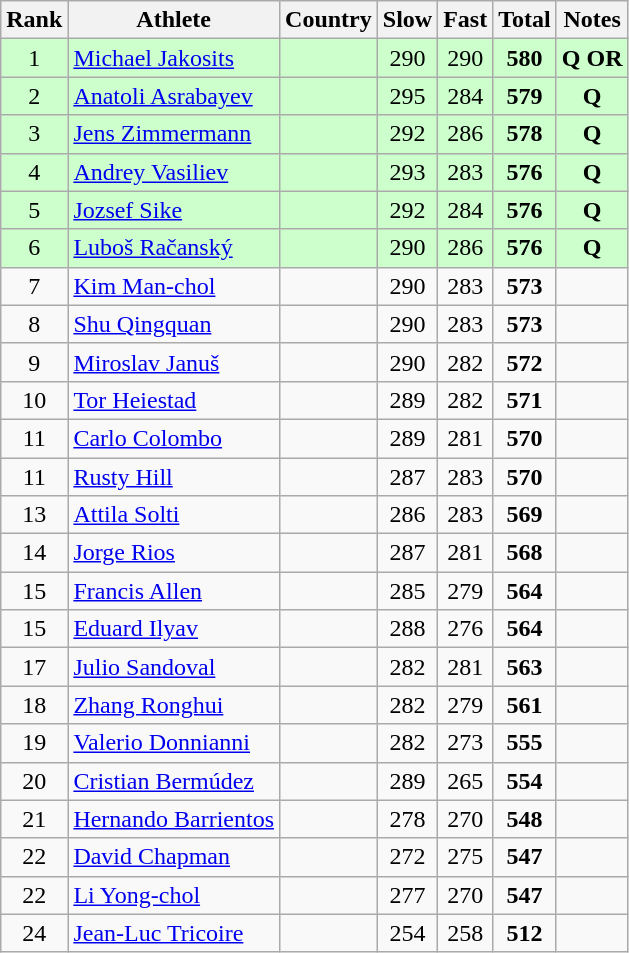<table class="wikitable sortable" style="text-align: center">
<tr>
<th>Rank</th>
<th>Athlete</th>
<th>Country</th>
<th>Slow</th>
<th>Fast</th>
<th>Total</th>
<th>Notes</th>
</tr>
<tr bgcolor=#ccffcc>
<td>1</td>
<td align=left><a href='#'>Michael Jakosits</a></td>
<td align=left></td>
<td>290</td>
<td>290</td>
<td><strong>580</strong></td>
<td><strong>Q OR</strong></td>
</tr>
<tr bgcolor=#ccffcc>
<td>2</td>
<td align=left><a href='#'>Anatoli Asrabayev</a></td>
<td align=left></td>
<td>295</td>
<td>284</td>
<td><strong>579</strong></td>
<td><strong>Q</strong></td>
</tr>
<tr bgcolor=#ccffcc>
<td>3</td>
<td align=left><a href='#'>Jens Zimmermann</a></td>
<td align=left></td>
<td>292</td>
<td>286</td>
<td><strong>578</strong></td>
<td><strong>Q</strong></td>
</tr>
<tr bgcolor=#ccffcc>
<td>4</td>
<td align=left><a href='#'>Andrey Vasiliev</a></td>
<td align=left></td>
<td>293</td>
<td>283</td>
<td><strong>576</strong></td>
<td><strong>Q</strong></td>
</tr>
<tr bgcolor=#ccffcc>
<td>5</td>
<td align=left><a href='#'>Jozsef Sike</a></td>
<td align=left></td>
<td>292</td>
<td>284</td>
<td><strong>576</strong></td>
<td><strong>Q</strong></td>
</tr>
<tr bgcolor=#ccffcc>
<td>6</td>
<td align=left><a href='#'>Luboš Račanský</a></td>
<td align=left></td>
<td>290</td>
<td>286</td>
<td><strong>576</strong></td>
<td><strong>Q</strong></td>
</tr>
<tr>
<td>7</td>
<td align=left><a href='#'>Kim Man-chol</a></td>
<td align=left></td>
<td>290</td>
<td>283</td>
<td><strong>573</strong></td>
<td></td>
</tr>
<tr>
<td>8</td>
<td align=left><a href='#'>Shu Qingquan</a></td>
<td align=left></td>
<td>290</td>
<td>283</td>
<td><strong>573</strong></td>
<td></td>
</tr>
<tr>
<td>9</td>
<td align=left><a href='#'>Miroslav Januš</a></td>
<td align=left></td>
<td>290</td>
<td>282</td>
<td><strong>572</strong></td>
<td></td>
</tr>
<tr>
<td>10</td>
<td align=left><a href='#'>Tor Heiestad</a></td>
<td align=left></td>
<td>289</td>
<td>282</td>
<td><strong>571</strong></td>
<td></td>
</tr>
<tr>
<td>11</td>
<td align=left><a href='#'>Carlo Colombo</a></td>
<td align=left></td>
<td>289</td>
<td>281</td>
<td><strong>570</strong></td>
<td></td>
</tr>
<tr>
<td>11</td>
<td align=left><a href='#'>Rusty Hill</a></td>
<td align=left></td>
<td>287</td>
<td>283</td>
<td><strong>570</strong></td>
<td></td>
</tr>
<tr>
<td>13</td>
<td align=left><a href='#'>Attila Solti</a></td>
<td align=left></td>
<td>286</td>
<td>283</td>
<td><strong>569</strong></td>
<td></td>
</tr>
<tr>
<td>14</td>
<td align=left><a href='#'>Jorge Rios</a></td>
<td align=left></td>
<td>287</td>
<td>281</td>
<td><strong>568</strong></td>
<td></td>
</tr>
<tr>
<td>15</td>
<td align=left><a href='#'>Francis Allen</a></td>
<td align=left></td>
<td>285</td>
<td>279</td>
<td><strong>564</strong></td>
<td></td>
</tr>
<tr>
<td>15</td>
<td align=left><a href='#'>Eduard Ilyav</a></td>
<td align=left></td>
<td>288</td>
<td>276</td>
<td><strong>564</strong></td>
<td></td>
</tr>
<tr>
<td>17</td>
<td align=left><a href='#'>Julio Sandoval</a></td>
<td align=left></td>
<td>282</td>
<td>281</td>
<td><strong>563</strong></td>
<td></td>
</tr>
<tr>
<td>18</td>
<td align=left><a href='#'>Zhang Ronghui</a></td>
<td align=left></td>
<td>282</td>
<td>279</td>
<td><strong>561</strong></td>
<td></td>
</tr>
<tr>
<td>19</td>
<td align=left><a href='#'>Valerio Donnianni</a></td>
<td align=left></td>
<td>282</td>
<td>273</td>
<td><strong>555</strong></td>
<td></td>
</tr>
<tr>
<td>20</td>
<td align=left><a href='#'>Cristian Bermúdez</a></td>
<td align=left></td>
<td>289</td>
<td>265</td>
<td><strong>554</strong></td>
<td></td>
</tr>
<tr>
<td>21</td>
<td align=left><a href='#'>Hernando Barrientos</a></td>
<td align=left></td>
<td>278</td>
<td>270</td>
<td><strong>548</strong></td>
<td></td>
</tr>
<tr>
<td>22</td>
<td align=left><a href='#'>David Chapman</a></td>
<td align=left></td>
<td>272</td>
<td>275</td>
<td><strong>547</strong></td>
<td></td>
</tr>
<tr>
<td>22</td>
<td align=left><a href='#'>Li Yong-chol</a></td>
<td align=left></td>
<td>277</td>
<td>270</td>
<td><strong>547</strong></td>
<td></td>
</tr>
<tr>
<td>24</td>
<td align=left><a href='#'>Jean-Luc Tricoire</a></td>
<td align=left></td>
<td>254</td>
<td>258</td>
<td><strong>512</strong></td>
<td></td>
</tr>
</table>
